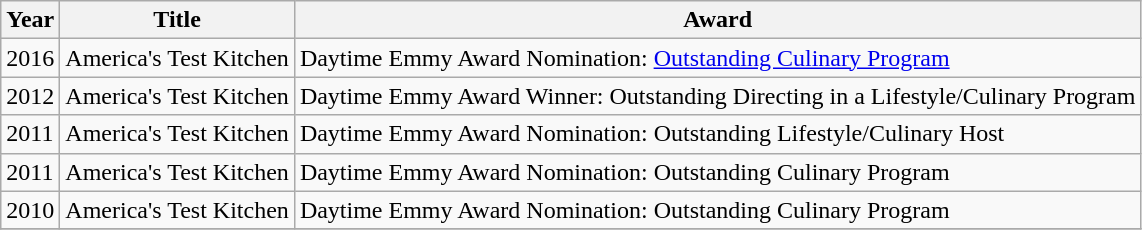<table class=wikitable>
<tr>
<th>Year</th>
<th>Title</th>
<th>Award</th>
</tr>
<tr>
<td>2016</td>
<td>America's Test Kitchen</td>
<td>Daytime Emmy Award Nomination: <a href='#'>Outstanding Culinary Program</a></td>
</tr>
<tr>
<td>2012</td>
<td>America's Test Kitchen</td>
<td>Daytime Emmy Award Winner: Outstanding Directing in a Lifestyle/Culinary Program</td>
</tr>
<tr>
<td>2011</td>
<td>America's Test Kitchen</td>
<td>Daytime Emmy Award Nomination: Outstanding Lifestyle/Culinary Host</td>
</tr>
<tr>
<td>2011</td>
<td>America's Test Kitchen</td>
<td>Daytime Emmy Award Nomination: Outstanding Culinary Program</td>
</tr>
<tr>
<td>2010</td>
<td>America's Test Kitchen</td>
<td>Daytime Emmy Award Nomination: Outstanding Culinary Program</td>
</tr>
<tr>
</tr>
</table>
